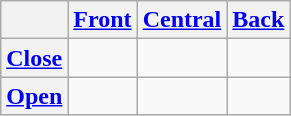<table class="wikitable" style="text-align:center">
<tr>
<th></th>
<th><a href='#'>Front</a></th>
<th><a href='#'>Central</a></th>
<th><a href='#'>Back</a></th>
</tr>
<tr align="center">
<th><a href='#'>Close</a></th>
<td></td>
<td></td>
<td></td>
</tr>
<tr align="center">
<th><a href='#'>Open</a></th>
<td></td>
<td></td>
<td></td>
</tr>
</table>
